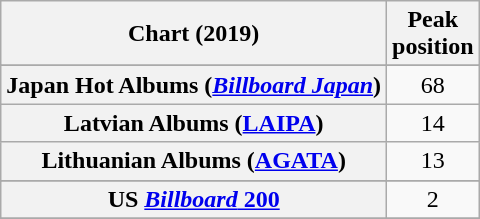<table class="wikitable sortable plainrowheaders" style="text-align:center">
<tr>
<th scope="col">Chart (2019)</th>
<th scope="col">Peak<br>position</th>
</tr>
<tr>
</tr>
<tr>
</tr>
<tr>
</tr>
<tr>
</tr>
<tr>
</tr>
<tr>
</tr>
<tr>
</tr>
<tr>
</tr>
<tr>
</tr>
<tr>
</tr>
<tr>
</tr>
<tr>
</tr>
<tr>
<th scope="row">Japan Hot Albums (<em><a href='#'>Billboard Japan</a></em>)</th>
<td>68</td>
</tr>
<tr>
<th scope="row">Latvian Albums (<a href='#'>LAIPA</a>)</th>
<td>14</td>
</tr>
<tr>
<th scope="row">Lithuanian Albums (<a href='#'>AGATA</a>)</th>
<td>13</td>
</tr>
<tr>
</tr>
<tr>
</tr>
<tr>
</tr>
<tr>
</tr>
<tr>
</tr>
<tr>
</tr>
<tr>
<th scope="row">US <a href='#'><em>Billboard</em> 200</a></th>
<td>2</td>
</tr>
<tr>
</tr>
</table>
